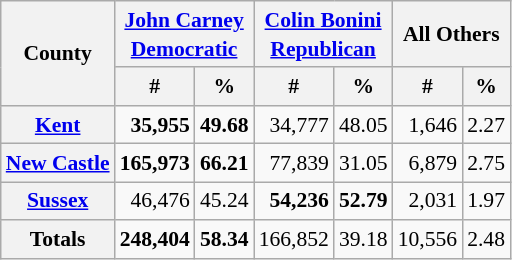<table class="wikitable sortable" style="text-align:right;font-size:90%;line-height:1.3">
<tr>
<th rowspan="2">County</th>
<th colspan="2"><a href='#'>John Carney</a><br><a href='#'>Democratic</a></th>
<th colspan="2"><a href='#'>Colin Bonini</a><br><a href='#'>Republican</a></th>
<th colspan="2">All Others</th>
</tr>
<tr>
<th data-sort-type="number">#</th>
<th data-sort-type="number">%</th>
<th data-sort-type="number">#</th>
<th data-sort-type="number">%</th>
<th data-sort-type="number">#</th>
<th data-sort-type="number">%</th>
</tr>
<tr>
<th><a href='#'>Kent</a></th>
<td><strong>35,955</strong></td>
<td><strong>49.68</strong></td>
<td>34,777</td>
<td>48.05</td>
<td>1,646</td>
<td>2.27</td>
</tr>
<tr>
<th><a href='#'>New Castle</a></th>
<td><strong>165,973</strong></td>
<td><strong>66.21</strong></td>
<td>77,839</td>
<td>31.05</td>
<td>6,879</td>
<td>2.75</td>
</tr>
<tr>
<th><a href='#'>Sussex</a></th>
<td>46,476</td>
<td>45.24</td>
<td><strong>54,236</strong></td>
<td><strong>52.79</strong></td>
<td>2,031</td>
<td>1.97</td>
</tr>
<tr class="sortbottom">
<th>Totals</th>
<td><strong>248,404</strong></td>
<td><strong>58.34</strong></td>
<td>166,852</td>
<td>39.18</td>
<td>10,556</td>
<td>2.48</td>
</tr>
</table>
